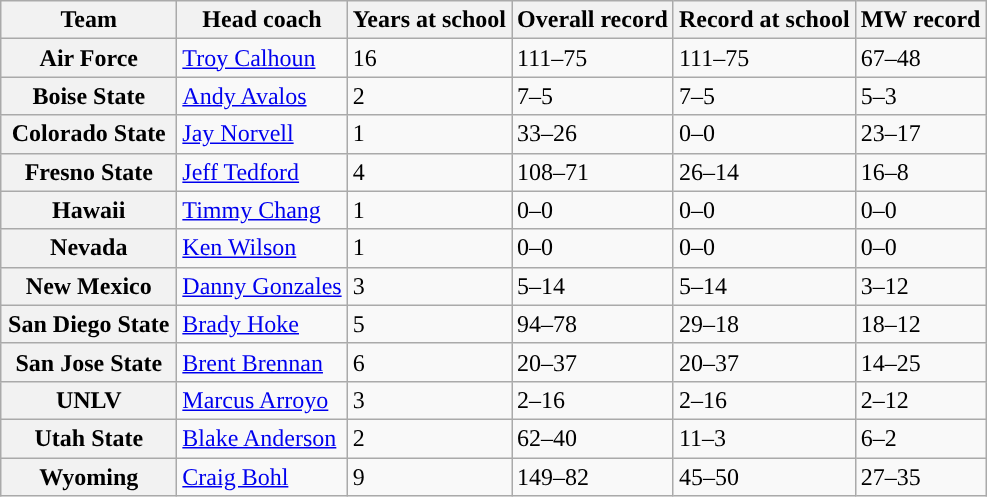<table class="wikitable sortable" style "text-align:center">
<tr>
<th style="width:110px;">Team</th>
<th>Head coach</th>
<th>Years at school</th>
<th>Overall record</th>
<th>Record at school</th>
<th>MW record</th>
</tr>
<tr>
<th>Air Force</th>
<td><a href='#'>Troy Calhoun</a></td>
<td>16</td>
<td>111–75</td>
<td>111–75</td>
<td>67–48</td>
</tr>
<tr>
<th>Boise State</th>
<td><a href='#'>Andy Avalos</a></td>
<td>2</td>
<td>7–5</td>
<td>7–5</td>
<td>5–3</td>
</tr>
<tr>
<th>Colorado State</th>
<td><a href='#'>Jay Norvell</a></td>
<td>1</td>
<td>33–26</td>
<td>0–0</td>
<td>23–17</td>
</tr>
<tr>
<th>Fresno State</th>
<td><a href='#'>Jeff Tedford</a></td>
<td>4</td>
<td>108–71</td>
<td>26–14</td>
<td>16–8</td>
</tr>
<tr>
<th>Hawaii</th>
<td><a href='#'>Timmy Chang</a></td>
<td>1</td>
<td>0–0</td>
<td>0–0</td>
<td>0–0</td>
</tr>
<tr>
<th>Nevada</th>
<td><a href='#'>Ken Wilson</a></td>
<td>1</td>
<td>0–0</td>
<td>0–0</td>
<td>0–0</td>
</tr>
<tr>
<th>New Mexico</th>
<td><a href='#'>Danny Gonzales</a></td>
<td>3</td>
<td>5–14</td>
<td>5–14</td>
<td>3–12</td>
</tr>
<tr>
<th>San Diego State</th>
<td><a href='#'>Brady Hoke</a></td>
<td>5</td>
<td>94–78</td>
<td>29–18</td>
<td>18–12</td>
</tr>
<tr>
<th>San Jose State</th>
<td><a href='#'>Brent Brennan</a></td>
<td>6</td>
<td>20–37</td>
<td>20–37</td>
<td>14–25</td>
</tr>
<tr>
<th>UNLV</th>
<td><a href='#'>Marcus Arroyo</a></td>
<td>3</td>
<td>2–16</td>
<td>2–16</td>
<td>2–12</td>
</tr>
<tr>
<th>Utah State</th>
<td><a href='#'>Blake Anderson</a></td>
<td>2</td>
<td>62–40</td>
<td>11–3</td>
<td>6–2</td>
</tr>
<tr>
<th>Wyoming</th>
<td><a href='#'>Craig Bohl</a></td>
<td>9</td>
<td>149–82</td>
<td>45–50</td>
<td>27–35</td>
</tr>
</table>
